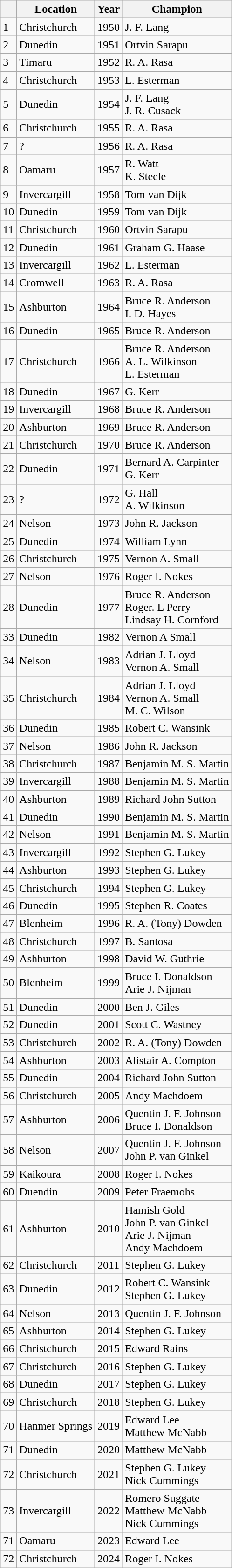<table class="wikitable">
<tr>
<th></th>
<th>Location</th>
<th>Year</th>
<th>Champion</th>
</tr>
<tr>
<td>1</td>
<td>Christchurch</td>
<td>1950</td>
<td>J. F. Lang</td>
</tr>
<tr>
<td>2</td>
<td>Dunedin</td>
<td>1951</td>
<td>Ortvin Sarapu</td>
</tr>
<tr>
<td>3</td>
<td>Timaru</td>
<td>1952</td>
<td>R. A. Rasa</td>
</tr>
<tr>
<td>4</td>
<td>Christchurch</td>
<td>1953</td>
<td>L. Esterman</td>
</tr>
<tr>
<td>5</td>
<td>Dunedin</td>
<td>1954</td>
<td>J. F. Lang<br>J. R. Cusack</td>
</tr>
<tr>
<td>6</td>
<td>Christchurch</td>
<td>1955</td>
<td>R. A. Rasa</td>
</tr>
<tr>
<td>7</td>
<td>?</td>
<td>1956</td>
<td>R. A. Rasa</td>
</tr>
<tr>
<td>8</td>
<td>Oamaru</td>
<td>1957</td>
<td>R. Watt<br>K. Steele</td>
</tr>
<tr>
<td>9</td>
<td>Invercargill</td>
<td>1958</td>
<td>Tom van Dijk</td>
</tr>
<tr>
<td>10</td>
<td>Dunedin</td>
<td>1959</td>
<td>Tom van Dijk</td>
</tr>
<tr>
<td>11</td>
<td>Christchurch</td>
<td>1960</td>
<td>Ortvin Sarapu</td>
</tr>
<tr>
<td>12</td>
<td>Dunedin</td>
<td>1961</td>
<td>Graham G. Haase</td>
</tr>
<tr>
<td>13</td>
<td>Invercargill</td>
<td>1962</td>
<td>L. Esterman</td>
</tr>
<tr>
<td>14</td>
<td>Cromwell</td>
<td>1963</td>
<td>R. A. Rasa</td>
</tr>
<tr>
<td>15</td>
<td>Ashburton</td>
<td>1964</td>
<td>Bruce R. Anderson<br>I. D. Hayes</td>
</tr>
<tr>
<td>16</td>
<td>Dunedin</td>
<td>1965</td>
<td>Bruce R. Anderson</td>
</tr>
<tr>
<td>17</td>
<td>Christchurch</td>
<td>1966</td>
<td>Bruce R. Anderson<br>A. L. Wilkinson<br>L. Esterman</td>
</tr>
<tr>
<td>18</td>
<td>Dunedin</td>
<td>1967</td>
<td>G. Kerr</td>
</tr>
<tr>
<td>19</td>
<td>Invercargill</td>
<td>1968</td>
<td>Bruce R. Anderson</td>
</tr>
<tr>
<td>20</td>
<td>Ashburton</td>
<td>1969</td>
<td>Bruce R. Anderson</td>
</tr>
<tr>
<td>21</td>
<td>Christchurch</td>
<td>1970</td>
<td>Bruce R. Anderson</td>
</tr>
<tr>
<td>22</td>
<td>Dunedin</td>
<td>1971</td>
<td>Bernard A. Carpinter<br>G. Kerr</td>
</tr>
<tr>
<td>23</td>
<td>?</td>
<td>1972</td>
<td>G. Hall<br>A. Wilkinson</td>
</tr>
<tr>
<td>24</td>
<td>Nelson</td>
<td>1973</td>
<td>John R. Jackson</td>
</tr>
<tr>
<td>25</td>
<td>Dunedin</td>
<td>1974</td>
<td Lindsay H. Cornford>William Lynn</td>
</tr>
<tr>
<td>26</td>
<td>Christchurch</td>
<td>1975</td>
<td>Vernon A. Small</td>
</tr>
<tr>
<td>27</td>
<td>Nelson</td>
<td>1976</td>
<td>Roger I. Nokes</td>
</tr>
<tr>
<td>28</td>
<td>Dunedin</td>
<td>1977</td>
<td>Bruce R. Anderson<br>Roger. L Perry<br>Lindsay H. Cornford</td>
</tr>
<tr>
<td>33</td>
<td>Dunedin</td>
<td>1982</td>
<td>Vernon A Small</td>
</tr>
<tr>
<td>34</td>
<td>Nelson</td>
<td>1983</td>
<td>Adrian J. Lloyd<br>Vernon A. Small</td>
</tr>
<tr>
<td>35</td>
<td>Christchurch</td>
<td>1984</td>
<td>Adrian J. Lloyd<br>Vernon A. Small<br>M. C. Wilson</td>
</tr>
<tr>
<td>36</td>
<td>Dunedin</td>
<td>1985</td>
<td>Robert C. Wansink</td>
</tr>
<tr>
<td>37</td>
<td>Nelson</td>
<td>1986</td>
<td>John R. Jackson</td>
</tr>
<tr>
<td>38</td>
<td>Christchurch</td>
<td>1987</td>
<td Benjamin Martin (chess player)>Benjamin M. S. Martin</td>
</tr>
<tr>
<td>39</td>
<td>Invercargill</td>
<td>1988</td>
<td Mark G. Hampl>Benjamin M. S. Martin</td>
</tr>
<tr>
<td>40</td>
<td>Ashburton</td>
<td>1989</td>
<td>Richard John Sutton</td>
</tr>
<tr>
<td>41</td>
<td>Dunedin</td>
<td>1990</td>
<td Benjamin Martin (chess player)>Benjamin M. S. Martin</td>
</tr>
<tr>
<td>42</td>
<td>Nelson</td>
<td>1991</td>
<td Benjamin Martin (chess player)>Benjamin M. S. Martin</td>
</tr>
<tr>
<td>43</td>
<td>Invercargill</td>
<td>1992</td>
<td>Stephen G. Lukey</td>
</tr>
<tr>
<td>44</td>
<td>Ashburton</td>
<td>1993</td>
<td>Stephen G. Lukey</td>
</tr>
<tr>
<td>45</td>
<td>Christchurch</td>
<td>1994</td>
<td>Stephen G. Lukey</td>
</tr>
<tr>
<td>46</td>
<td>Dunedin</td>
<td>1995</td>
<td>Stephen R. Coates</td>
</tr>
<tr>
<td>47</td>
<td>Blenheim</td>
<td>1996</td>
<td>R. A. (Tony) Dowden</td>
</tr>
<tr>
<td>48</td>
<td>Christchurch</td>
<td>1997</td>
<td>B. Santosa</td>
</tr>
<tr>
<td>49</td>
<td>Ashburton</td>
<td>1998</td>
<td>David W. Guthrie</td>
</tr>
<tr>
<td>50</td>
<td>Blenheim</td>
<td>1999</td>
<td>Bruce I. Donaldson<br>Arie J. Nijman</td>
</tr>
<tr>
<td>51</td>
<td>Dunedin</td>
<td>2000</td>
<td>Ben J. Giles</td>
</tr>
<tr>
<td>52</td>
<td>Dunedin</td>
<td>2001</td>
<td>Scott C. Wastney</td>
</tr>
<tr>
<td>53</td>
<td>Christchurch</td>
<td>2002</td>
<td>R. A. (Tony) Dowden</td>
</tr>
<tr>
<td>54</td>
<td>Ashburton</td>
<td>2003</td>
<td>Alistair A. Compton</td>
</tr>
<tr>
<td>55</td>
<td>Dunedin</td>
<td>2004</td>
<td>Richard John Sutton</td>
</tr>
<tr>
<td>56</td>
<td>Christchurch</td>
<td>2005</td>
<td>Andy Machdoem</td>
</tr>
<tr>
<td>57</td>
<td>Ashburton</td>
<td>2006</td>
<td>Quentin J. F. Johnson<br>Bruce I. Donaldson</td>
</tr>
<tr>
<td>58</td>
<td>Nelson</td>
<td>2007</td>
<td>Quentin J. F. Johnson<br>John P. van Ginkel</td>
</tr>
<tr>
<td>59</td>
<td>Kaikoura</td>
<td>2008</td>
<td>Roger I. Nokes</td>
</tr>
<tr>
<td>60</td>
<td>Duendin</td>
<td>2009</td>
<td>Peter Fraemohs</td>
</tr>
<tr>
<td>61</td>
<td>Ashburton</td>
<td>2010</td>
<td>Hamish Gold<br>John P. van Ginkel<br>Arie J. Nijman<br>Andy Machdoem</td>
</tr>
<tr>
<td>62</td>
<td>Christchurch</td>
<td>2011</td>
<td>Stephen G. Lukey</td>
</tr>
<tr>
<td>63</td>
<td>Dunedin</td>
<td>2012</td>
<td>Robert C. Wansink<br>Stephen G. Lukey</td>
</tr>
<tr>
<td>64</td>
<td>Nelson</td>
<td>2013</td>
<td>Quentin J. F. Johnson</td>
</tr>
<tr>
<td>65</td>
<td>Ashburton</td>
<td>2014</td>
<td>Stephen G. Lukey</td>
</tr>
<tr>
<td>66</td>
<td>Christchurch</td>
<td>2015</td>
<td>Edward Rains</td>
</tr>
<tr>
<td>67</td>
<td>Christchurch</td>
<td>2016</td>
<td>Stephen G. Lukey</td>
</tr>
<tr>
<td>68</td>
<td>Dunedin</td>
<td>2017</td>
<td>Stephen G. Lukey</td>
</tr>
<tr>
<td>69</td>
<td>Christchurch</td>
<td>2018</td>
<td>Stephen G. Lukey</td>
</tr>
<tr>
<td>70</td>
<td>Hanmer Springs</td>
<td>2019</td>
<td>Edward Lee<br>Matthew McNabb</td>
</tr>
<tr>
<td>71</td>
<td>Dunedin</td>
<td>2020</td>
<td>Matthew McNabb</td>
</tr>
<tr>
<td>72</td>
<td>Christchurch</td>
<td>2021</td>
<td>Stephen G. Lukey<br>Nick Cummings</td>
</tr>
<tr>
<td>73</td>
<td>Invercargill</td>
<td>2022</td>
<td>Romero Suggate<br>Matthew McNabb<br>Nick Cummings</td>
</tr>
<tr>
<td>71</td>
<td>Oamaru</td>
<td>2023</td>
<td>Edward Lee</td>
</tr>
<tr>
<td>72</td>
<td>Christchurch</td>
<td>2024</td>
<td>Roger I. Nokes</td>
</tr>
</table>
